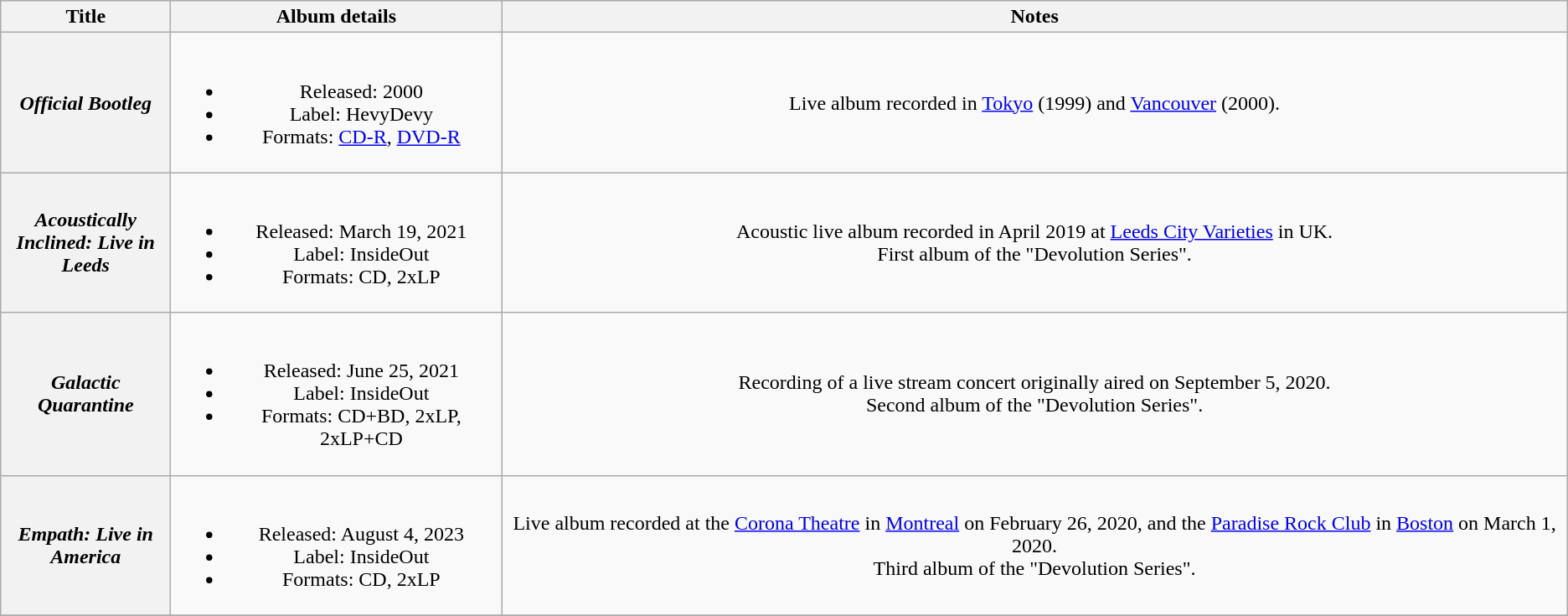<table class="wikitable plainrowheaders" style="text-align:center;">
<tr>
<th scope="col" style="width:8em;">Title</th>
<th scope="col" style="width:16em;">Album details</th>
<th scope="col">Notes</th>
</tr>
<tr>
<th scope="row"><em>Official Bootleg</em></th>
<td><br><ul><li>Released: 2000</li><li>Label: HevyDevy</li><li>Formats: <a href='#'>CD-R</a>, <a href='#'>DVD-R</a></li></ul></td>
<td>Live album recorded in <a href='#'>Tokyo</a> (1999) and <a href='#'>Vancouver</a> (2000).</td>
</tr>
<tr>
<th scope="row"><em>Acoustically Inclined: Live in Leeds</em></th>
<td><br><ul><li>Released: March 19, 2021</li><li>Label: InsideOut</li><li>Formats: CD, 2xLP</li></ul></td>
<td>Acoustic live album recorded in April 2019 at <a href='#'>Leeds City Varieties</a> in UK.<br>First album of the "Devolution Series".</td>
</tr>
<tr>
<th scope="row"><em>Galactic Quarantine</em></th>
<td><br><ul><li>Released: June 25, 2021</li><li>Label: InsideOut</li><li>Formats: CD+BD, 2xLP, 2xLP+CD</li></ul></td>
<td>Recording of a live stream concert originally aired on September 5, 2020.<br>Second album of the "Devolution Series".</td>
</tr>
<tr>
<th scope="row"><em>Empath: Live in America</em></th>
<td><br><ul><li>Released: August 4, 2023</li><li>Label: InsideOut</li><li>Formats: CD, 2xLP</li></ul></td>
<td>Live album recorded at the <a href='#'>Corona Theatre</a> in <a href='#'>Montreal</a> on February 26, 2020, and the <a href='#'>Paradise Rock Club</a> in <a href='#'>Boston</a> on March 1, 2020.<br>Third album of the "Devolution Series".</td>
</tr>
<tr>
</tr>
</table>
